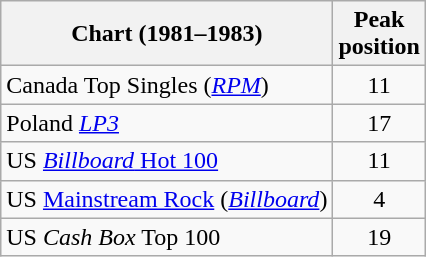<table class="wikitable sortable">
<tr>
<th>Chart (1981–1983)</th>
<th>Peak<br>position</th>
</tr>
<tr>
<td>Canada Top Singles (<em><a href='#'>RPM</a></em>)</td>
<td align="center">11</td>
</tr>
<tr>
<td>Poland <a href='#'><em>LP3</em></a></td>
<td align="center">17</td>
</tr>
<tr>
<td>US <a href='#'><em>Billboard</em> Hot 100</a></td>
<td align="center">11</td>
</tr>
<tr>
<td>US <a href='#'>Mainstream Rock</a> (<em><a href='#'>Billboard</a></em>)</td>
<td align="center">4</td>
</tr>
<tr>
<td>US <em>Cash Box</em> Top 100</td>
<td align="center">19</td>
</tr>
</table>
